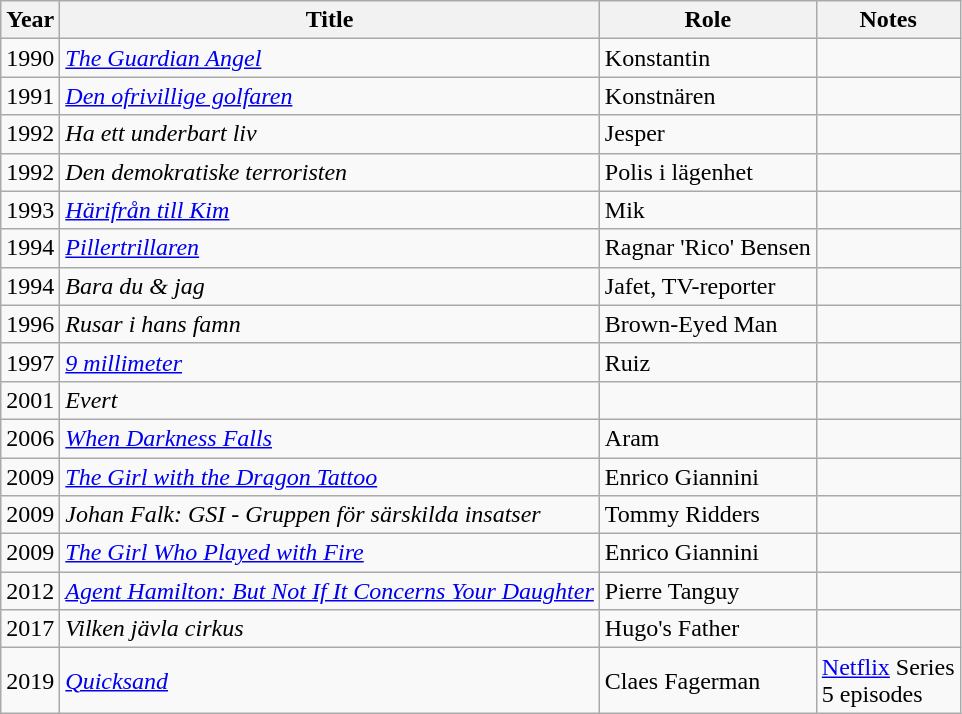<table class="wikitable">
<tr>
<th>Year</th>
<th>Title</th>
<th>Role</th>
<th>Notes</th>
</tr>
<tr>
<td>1990</td>
<td><em><a href='#'>The Guardian Angel</a></em></td>
<td>Konstantin</td>
<td></td>
</tr>
<tr>
<td>1991</td>
<td><em><a href='#'>Den ofrivillige golfaren</a></em></td>
<td>Konstnären</td>
<td></td>
</tr>
<tr>
<td>1992</td>
<td><em>Ha ett underbart liv</em></td>
<td>Jesper</td>
<td></td>
</tr>
<tr>
<td>1992</td>
<td><em>Den demokratiske terroristen</em></td>
<td>Polis i lägenhet</td>
<td></td>
</tr>
<tr>
<td>1993</td>
<td><em><a href='#'>Härifrån till Kim</a></em></td>
<td>Mik</td>
<td></td>
</tr>
<tr>
<td>1994</td>
<td><em><a href='#'>Pillertrillaren</a></em></td>
<td>Ragnar 'Rico' Bensen</td>
<td></td>
</tr>
<tr>
<td>1994</td>
<td><em>Bara du & jag</em></td>
<td>Jafet, TV-reporter</td>
<td></td>
</tr>
<tr>
<td>1996</td>
<td><em>Rusar i hans famn</em></td>
<td>Brown-Eyed Man</td>
<td></td>
</tr>
<tr>
<td>1997</td>
<td><em><a href='#'>9 millimeter</a></em></td>
<td>Ruiz</td>
<td></td>
</tr>
<tr>
<td>2001</td>
<td><em>Evert</em></td>
<td></td>
<td></td>
</tr>
<tr>
<td>2006</td>
<td><em><a href='#'>When Darkness Falls</a></em></td>
<td>Aram</td>
<td></td>
</tr>
<tr>
<td>2009</td>
<td><em><a href='#'>The Girl with the Dragon Tattoo</a></em></td>
<td>Enrico Giannini</td>
<td></td>
</tr>
<tr>
<td>2009</td>
<td><em>Johan Falk: GSI - Gruppen för särskilda insatser</em></td>
<td>Tommy Ridders</td>
<td></td>
</tr>
<tr>
<td>2009</td>
<td><em><a href='#'>The Girl Who Played with Fire</a></em></td>
<td>Enrico Giannini</td>
<td></td>
</tr>
<tr>
<td>2012</td>
<td><em><a href='#'>Agent Hamilton: But Not If It Concerns Your Daughter</a></em></td>
<td>Pierre Tanguy</td>
<td></td>
</tr>
<tr>
<td>2017</td>
<td><em>Vilken jävla cirkus</em></td>
<td>Hugo's Father</td>
<td></td>
</tr>
<tr>
<td>2019</td>
<td><em><a href='#'>Quicksand</a></em></td>
<td>Claes Fagerman</td>
<td><a href='#'>Netflix</a> Series<br>5 episodes</td>
</tr>
</table>
